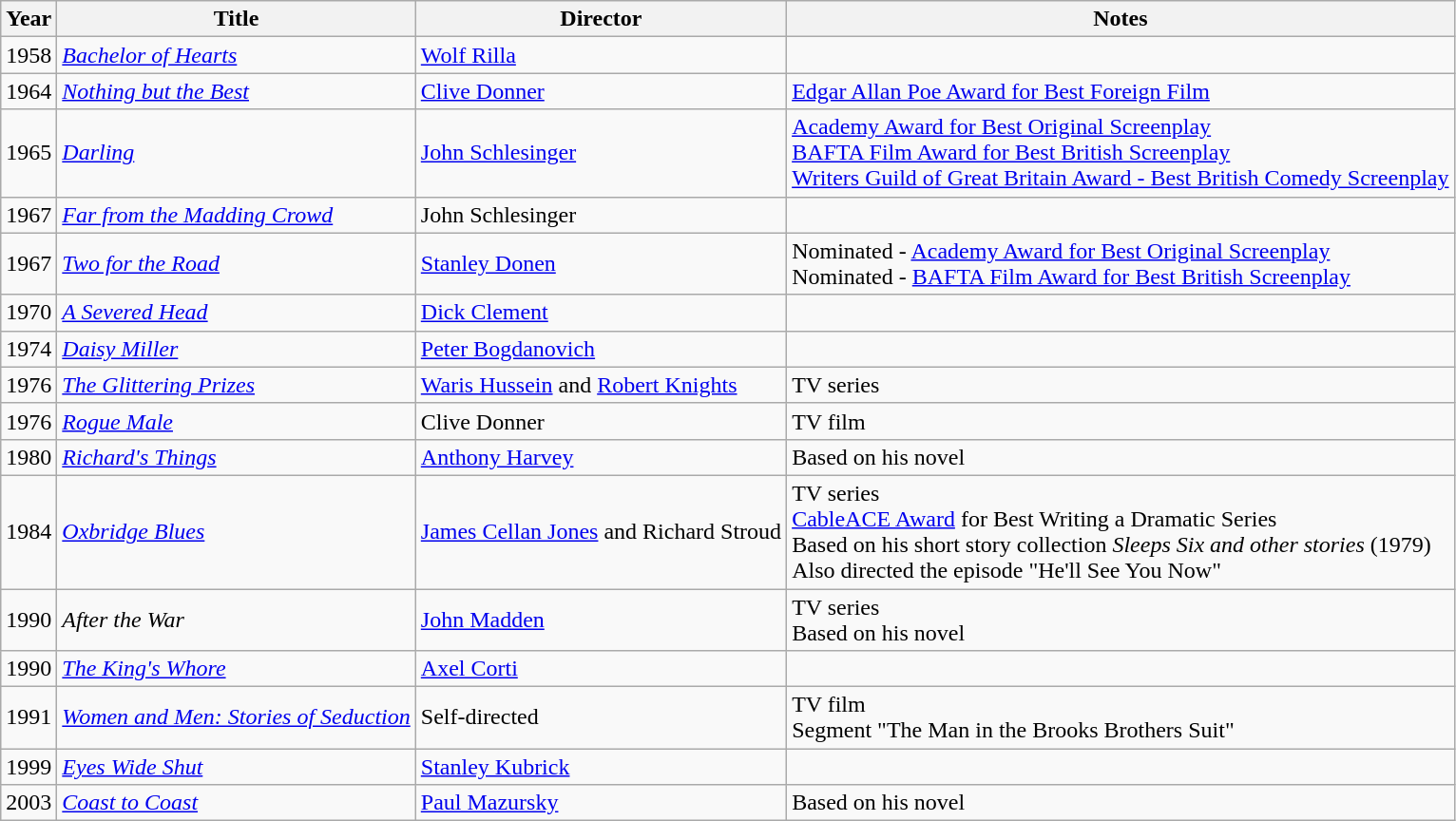<table class="wikitable">
<tr>
<th>Year</th>
<th>Title</th>
<th>Director</th>
<th>Notes</th>
</tr>
<tr>
<td>1958</td>
<td><em><a href='#'>Bachelor of Hearts</a></em></td>
<td><a href='#'>Wolf Rilla</a></td>
<td></td>
</tr>
<tr>
<td>1964</td>
<td><em><a href='#'>Nothing but the Best</a></em></td>
<td><a href='#'>Clive Donner</a></td>
<td><a href='#'>Edgar Allan Poe Award for Best Foreign Film</a></td>
</tr>
<tr>
<td>1965</td>
<td><em><a href='#'>Darling</a></em></td>
<td><a href='#'>John Schlesinger</a></td>
<td><a href='#'>Academy Award for Best Original Screenplay</a><br><a href='#'>BAFTA Film Award for Best British Screenplay</a><br><a href='#'>Writers Guild of Great Britain Award - Best British Comedy Screenplay</a></td>
</tr>
<tr>
<td>1967</td>
<td><em><a href='#'>Far from the Madding Crowd</a></em></td>
<td>John Schlesinger</td>
<td></td>
</tr>
<tr>
<td>1967</td>
<td><em><a href='#'>Two for the Road</a></em></td>
<td><a href='#'>Stanley Donen</a></td>
<td>Nominated - <a href='#'>Academy Award for Best Original Screenplay</a><br>Nominated - <a href='#'>BAFTA Film Award for Best British Screenplay</a></td>
</tr>
<tr>
<td>1970</td>
<td><em><a href='#'>A Severed Head</a></em></td>
<td><a href='#'>Dick Clement</a></td>
<td></td>
</tr>
<tr>
<td>1974</td>
<td><em><a href='#'>Daisy Miller</a></em></td>
<td><a href='#'>Peter Bogdanovich</a></td>
<td></td>
</tr>
<tr>
<td>1976</td>
<td><em><a href='#'>The Glittering Prizes</a></em></td>
<td><a href='#'>Waris Hussein</a> and <a href='#'>Robert Knights</a></td>
<td>TV series</td>
</tr>
<tr>
<td>1976</td>
<td><em><a href='#'>Rogue Male</a></em></td>
<td>Clive Donner</td>
<td>TV film</td>
</tr>
<tr>
<td>1980</td>
<td><em><a href='#'>Richard's Things</a></em></td>
<td><a href='#'>Anthony Harvey</a></td>
<td>Based on his novel</td>
</tr>
<tr>
<td>1984</td>
<td><em><a href='#'>Oxbridge Blues</a></em></td>
<td><a href='#'>James Cellan Jones</a> and Richard Stroud</td>
<td>TV series<br><a href='#'>CableACE Award</a> for Best Writing a Dramatic Series<br>Based on his short story collection <em>Sleeps Six and other stories</em> (1979)<br>Also directed the episode "He'll See You Now"</td>
</tr>
<tr>
<td>1990</td>
<td><em>After the War</em></td>
<td><a href='#'>John Madden</a></td>
<td>TV series<br>Based on his novel</td>
</tr>
<tr>
<td>1990</td>
<td><em><a href='#'>The King's Whore</a></em></td>
<td><a href='#'>Axel Corti</a></td>
<td></td>
</tr>
<tr>
<td>1991</td>
<td><em><a href='#'>Women and Men: Stories of Seduction</a></em></td>
<td>Self-directed</td>
<td>TV film<br>Segment "The Man in the Brooks Brothers Suit"</td>
</tr>
<tr>
<td>1999</td>
<td><em><a href='#'>Eyes Wide Shut</a></em></td>
<td><a href='#'>Stanley Kubrick</a></td>
<td></td>
</tr>
<tr>
<td>2003</td>
<td><em><a href='#'>Coast to Coast</a></em></td>
<td><a href='#'>Paul Mazursky</a></td>
<td>Based on his novel</td>
</tr>
</table>
